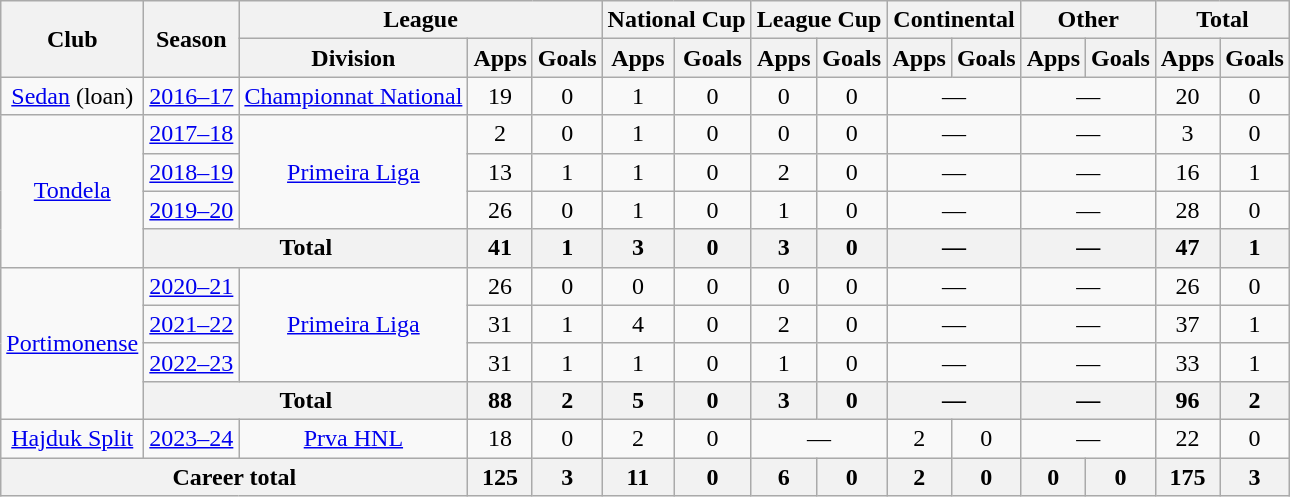<table class="wikitable" style="text-align:center">
<tr>
<th rowspan="2">Club</th>
<th rowspan="2">Season</th>
<th colspan="3">League</th>
<th colspan="2">National Cup</th>
<th colspan="2">League Cup</th>
<th colspan="2">Continental</th>
<th colspan="2">Other</th>
<th colspan="2">Total</th>
</tr>
<tr>
<th>Division</th>
<th>Apps</th>
<th>Goals</th>
<th>Apps</th>
<th>Goals</th>
<th>Apps</th>
<th>Goals</th>
<th>Apps</th>
<th>Goals</th>
<th>Apps</th>
<th>Goals</th>
<th>Apps</th>
<th>Goals</th>
</tr>
<tr>
<td><a href='#'>Sedan</a> (loan)</td>
<td><a href='#'>2016–17</a></td>
<td><a href='#'>Championnat National</a></td>
<td>19</td>
<td>0</td>
<td>1</td>
<td>0</td>
<td>0</td>
<td>0</td>
<td colspan="2">—</td>
<td colspan="2">—</td>
<td>20</td>
<td>0</td>
</tr>
<tr>
<td rowspan="4"><a href='#'>Tondela</a></td>
<td><a href='#'>2017–18</a></td>
<td rowspan="3"><a href='#'>Primeira Liga</a></td>
<td>2</td>
<td>0</td>
<td>1</td>
<td>0</td>
<td>0</td>
<td>0</td>
<td colspan="2">—</td>
<td colspan="2">—</td>
<td>3</td>
<td>0</td>
</tr>
<tr>
<td><a href='#'>2018–19</a></td>
<td>13</td>
<td>1</td>
<td>1</td>
<td>0</td>
<td>2</td>
<td>0</td>
<td colspan="2">—</td>
<td colspan="2">—</td>
<td>16</td>
<td>1</td>
</tr>
<tr>
<td><a href='#'>2019–20</a></td>
<td>26</td>
<td>0</td>
<td>1</td>
<td>0</td>
<td>1</td>
<td>0</td>
<td colspan="2">—</td>
<td colspan="2">—</td>
<td>28</td>
<td>0</td>
</tr>
<tr>
<th colspan="2">Total</th>
<th>41</th>
<th>1</th>
<th>3</th>
<th>0</th>
<th>3</th>
<th>0</th>
<th colspan="2">—</th>
<th colspan="2">—</th>
<th>47</th>
<th>1</th>
</tr>
<tr>
<td rowspan="4"><a href='#'>Portimonense</a></td>
<td><a href='#'>2020–21</a></td>
<td rowspan="3"><a href='#'>Primeira Liga</a></td>
<td>26</td>
<td>0</td>
<td>0</td>
<td>0</td>
<td>0</td>
<td>0</td>
<td colspan="2">—</td>
<td colspan="2">—</td>
<td>26</td>
<td>0</td>
</tr>
<tr>
<td><a href='#'>2021–22</a></td>
<td>31</td>
<td>1</td>
<td>4</td>
<td>0</td>
<td>2</td>
<td>0</td>
<td colspan="2">—</td>
<td colspan="2">—</td>
<td>37</td>
<td>1</td>
</tr>
<tr>
<td><a href='#'>2022–23</a></td>
<td>31</td>
<td>1</td>
<td>1</td>
<td>0</td>
<td>1</td>
<td>0</td>
<td colspan="2">—</td>
<td colspan="2">—</td>
<td>33</td>
<td>1</td>
</tr>
<tr>
<th colspan="2">Total</th>
<th>88</th>
<th>2</th>
<th>5</th>
<th>0</th>
<th>3</th>
<th>0</th>
<th colspan="2">—</th>
<th colspan="2">—</th>
<th>96</th>
<th>2</th>
</tr>
<tr>
<td><a href='#'>Hajduk Split</a></td>
<td><a href='#'>2023–24</a></td>
<td><a href='#'>Prva HNL</a></td>
<td>18</td>
<td>0</td>
<td>2</td>
<td>0</td>
<td colspan="2">—</td>
<td>2</td>
<td>0</td>
<td colspan="2">—</td>
<td>22</td>
<td>0</td>
</tr>
<tr>
<th colspan="3">Career total</th>
<th>125</th>
<th>3</th>
<th>11</th>
<th>0</th>
<th>6</th>
<th>0</th>
<th>2</th>
<th>0</th>
<th>0</th>
<th>0</th>
<th>175</th>
<th>3</th>
</tr>
</table>
